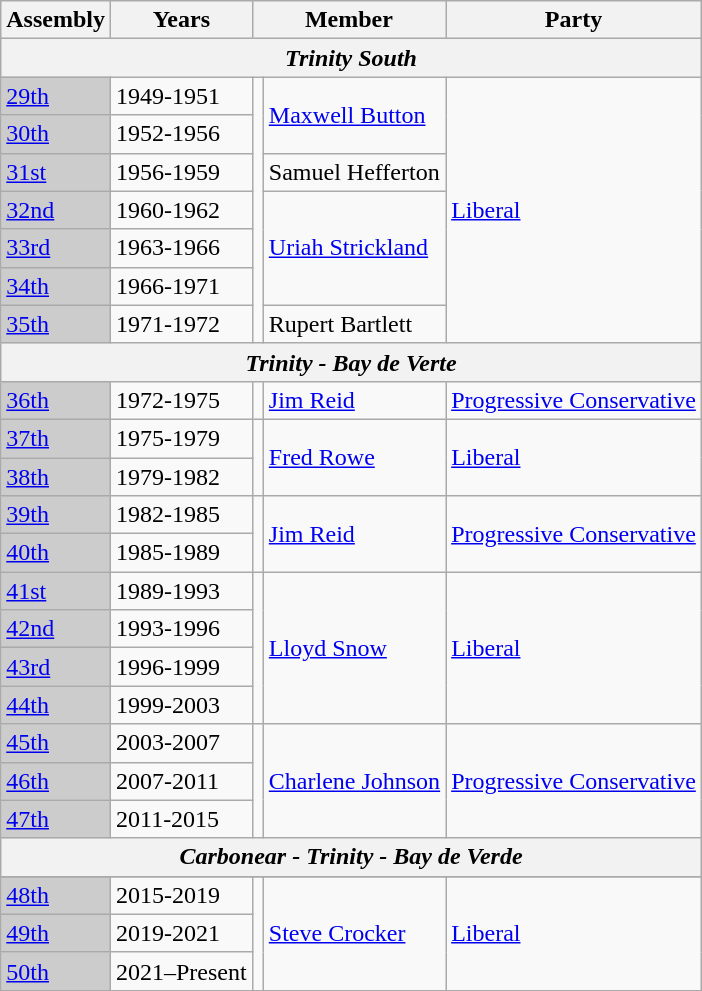<table class="wikitable">
<tr>
<th>Assembly</th>
<th>Years</th>
<th colspan="2">Member</th>
<th>Party</th>
</tr>
<tr>
<th colspan="5"><em>Trinity South</em></th>
</tr>
<tr>
<td bgcolor="CCCCCC"><a href='#'>29th</a></td>
<td>1949-1951</td>
<td rowspan="7" ></td>
<td rowspan="2"><a href='#'>Maxwell Button</a></td>
<td rowspan="7"><a href='#'>Liberal</a></td>
</tr>
<tr>
<td bgcolor="CCCCCC"><a href='#'>30th</a></td>
<td>1952-1956</td>
</tr>
<tr>
<td bgcolor="CCCCCC"><a href='#'>31st</a></td>
<td>1956-1959</td>
<td>Samuel Hefferton</td>
</tr>
<tr>
<td bgcolor="CCCCCC"><a href='#'>32nd</a></td>
<td>1960-1962</td>
<td rowspan="3"><a href='#'>Uriah Strickland</a></td>
</tr>
<tr>
<td bgcolor="CCCCCC"><a href='#'>33rd</a></td>
<td>1963-1966</td>
</tr>
<tr>
<td bgcolor="CCCCCC"><a href='#'>34th</a></td>
<td>1966-1971</td>
</tr>
<tr>
<td bgcolor="CCCCCC"><a href='#'>35th</a></td>
<td>1971-1972</td>
<td>Rupert Bartlett</td>
</tr>
<tr>
<th colspan="5"><em>Trinity - Bay de Verte</em></th>
</tr>
<tr>
<td bgcolor="CCCCCC"><a href='#'>36th</a></td>
<td>1972-1975</td>
<td></td>
<td><a href='#'>Jim Reid</a></td>
<td><a href='#'>Progressive Conservative</a></td>
</tr>
<tr>
<td bgcolor="CCCCCC"><a href='#'>37th</a></td>
<td>1975-1979</td>
<td rowspan="2" ></td>
<td rowspan="2"><a href='#'>Fred Rowe</a></td>
<td rowspan="2"><a href='#'>Liberal</a></td>
</tr>
<tr>
<td bgcolor="CCCCCC"><a href='#'>38th</a></td>
<td>1979-1982</td>
</tr>
<tr>
<td bgcolor="CCCCCC"><a href='#'>39th</a></td>
<td>1982-1985</td>
<td rowspan="2" ></td>
<td rowspan="2"><a href='#'>Jim Reid</a></td>
<td rowspan="2"><a href='#'>Progressive Conservative</a></td>
</tr>
<tr>
<td bgcolor="CCCCCC"><a href='#'>40th</a></td>
<td>1985-1989</td>
</tr>
<tr>
<td bgcolor="CCCCCC"><a href='#'>41st</a></td>
<td>1989-1993</td>
<td rowspan="4" ></td>
<td rowspan="4"><a href='#'>Lloyd Snow</a></td>
<td rowspan="4"><a href='#'>Liberal</a></td>
</tr>
<tr>
<td bgcolor="CCCCCC"><a href='#'>42nd</a></td>
<td>1993-1996</td>
</tr>
<tr>
<td bgcolor="CCCCCC"><a href='#'>43rd</a></td>
<td>1996-1999</td>
</tr>
<tr>
<td bgcolor="CCCCCC"><a href='#'>44th</a></td>
<td>1999-2003</td>
</tr>
<tr>
<td bgcolor="CCCCCC"><a href='#'>45th</a></td>
<td>2003-2007</td>
<td rowspan="3" ></td>
<td rowspan="3"><a href='#'>Charlene Johnson</a></td>
<td rowspan="3"><a href='#'>Progressive Conservative</a></td>
</tr>
<tr>
<td bgcolor="CCCCCC"><a href='#'>46th</a></td>
<td>2007-2011</td>
</tr>
<tr>
<td bgcolor="CCCCCC"><a href='#'>47th</a></td>
<td>2011-2015</td>
</tr>
<tr>
<th colspan="5"><em>Carbonear - Trinity - Bay de Verde</em></th>
</tr>
<tr>
</tr>
<tr>
<td bgcolor="CCCCCC"><a href='#'>48th</a></td>
<td>2015-2019</td>
<td rowspan="3" ></td>
<td rowspan="3"><a href='#'>Steve Crocker</a></td>
<td rowspan="3"><a href='#'>Liberal</a></td>
</tr>
<tr>
<td bgcolor="CCCCCC"><a href='#'>49th</a></td>
<td>2019-2021</td>
</tr>
<tr>
<td bgcolor="CCCCCC"><a href='#'>50th</a></td>
<td>2021–Present</td>
</tr>
</table>
